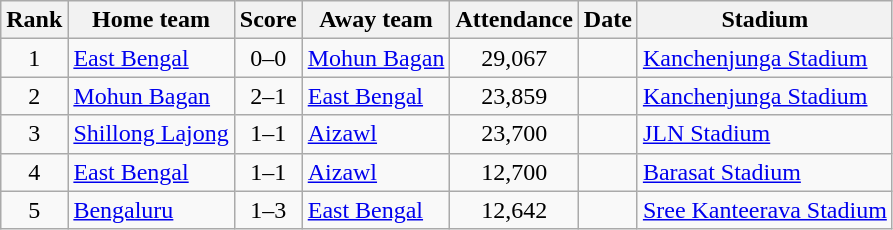<table class="wikitable sortable">
<tr>
<th>Rank</th>
<th>Home team</th>
<th>Score</th>
<th>Away team</th>
<th>Attendance</th>
<th>Date</th>
<th>Stadium</th>
</tr>
<tr>
<td align="center">1</td>
<td><a href='#'>East Bengal</a></td>
<td align="center">0–0</td>
<td><a href='#'>Mohun Bagan</a></td>
<td align="center">29,067</td>
<td></td>
<td><a href='#'>Kanchenjunga Stadium</a></td>
</tr>
<tr>
<td align="center">2</td>
<td><a href='#'>Mohun Bagan</a></td>
<td align="center">2–1</td>
<td><a href='#'>East Bengal</a></td>
<td align="center">23,859</td>
<td></td>
<td><a href='#'>Kanchenjunga Stadium</a></td>
</tr>
<tr>
<td align="center">3</td>
<td><a href='#'>Shillong Lajong</a></td>
<td align="center">1–1</td>
<td><a href='#'>Aizawl</a></td>
<td align="center">23,700</td>
<td></td>
<td><a href='#'>JLN Stadium</a></td>
</tr>
<tr>
<td align="center">4</td>
<td><a href='#'>East Bengal</a></td>
<td align="center">1–1</td>
<td><a href='#'>Aizawl</a></td>
<td align="center">12,700</td>
<td></td>
<td><a href='#'>Barasat Stadium</a></td>
</tr>
<tr>
<td align="center">5</td>
<td><a href='#'>Bengaluru</a></td>
<td align="center">1–3</td>
<td><a href='#'>East Bengal</a></td>
<td align="center">12,642</td>
<td></td>
<td><a href='#'>Sree Kanteerava Stadium</a></td>
</tr>
</table>
